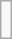<table class="wikitable">
<tr>
<td><br></td>
</tr>
</table>
